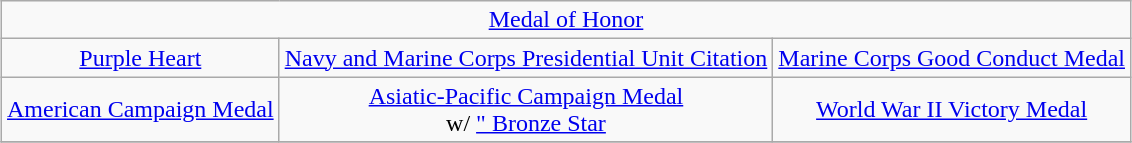<table class="wikitable" style="margin:1em auto; text-align:center;">
<tr>
<td colspan="3"><a href='#'>Medal of Honor</a></td>
</tr>
<tr>
<td><a href='#'>Purple Heart</a></td>
<td><a href='#'>Navy and Marine Corps Presidential Unit Citation</a></td>
<td><a href='#'>Marine Corps Good Conduct Medal</a></td>
</tr>
<tr>
<td><a href='#'>American Campaign Medal</a></td>
<td><a href='#'>Asiatic-Pacific Campaign Medal</a><br> w/ <a href='#'>" Bronze Star</a></td>
<td><a href='#'>World War II Victory Medal</a></td>
</tr>
<tr>
</tr>
</table>
